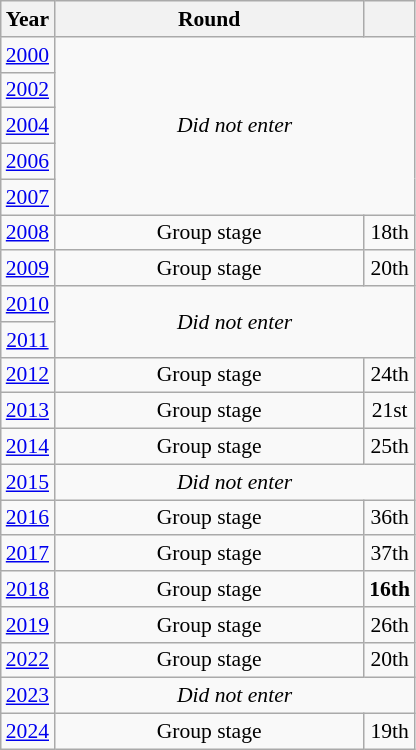<table class="wikitable" style="text-align: center; font-size:90%">
<tr>
<th>Year</th>
<th style="width:200px">Round</th>
<th></th>
</tr>
<tr>
<td><a href='#'>2000</a></td>
<td colspan="2" rowspan="5"><em>Did not enter</em></td>
</tr>
<tr>
<td><a href='#'>2002</a></td>
</tr>
<tr>
<td><a href='#'>2004</a></td>
</tr>
<tr>
<td><a href='#'>2006</a></td>
</tr>
<tr>
<td><a href='#'>2007</a></td>
</tr>
<tr>
<td><a href='#'>2008</a></td>
<td>Group stage</td>
<td>18th</td>
</tr>
<tr>
<td><a href='#'>2009</a></td>
<td>Group stage</td>
<td>20th</td>
</tr>
<tr>
<td><a href='#'>2010</a></td>
<td colspan="2" rowspan="2"><em>Did not enter</em></td>
</tr>
<tr>
<td><a href='#'>2011</a></td>
</tr>
<tr>
<td><a href='#'>2012</a></td>
<td>Group stage</td>
<td>24th</td>
</tr>
<tr>
<td><a href='#'>2013</a></td>
<td>Group stage</td>
<td>21st</td>
</tr>
<tr>
<td><a href='#'>2014</a></td>
<td>Group stage</td>
<td>25th</td>
</tr>
<tr>
<td><a href='#'>2015</a></td>
<td colspan="2"><em>Did not enter</em></td>
</tr>
<tr>
<td><a href='#'>2016</a></td>
<td>Group stage</td>
<td>36th</td>
</tr>
<tr>
<td><a href='#'>2017</a></td>
<td>Group stage</td>
<td>37th</td>
</tr>
<tr>
<td><a href='#'>2018</a></td>
<td>Group stage</td>
<td><strong>16th</strong></td>
</tr>
<tr>
<td><a href='#'>2019</a></td>
<td>Group stage</td>
<td>26th</td>
</tr>
<tr>
<td><a href='#'>2022</a></td>
<td>Group stage</td>
<td>20th</td>
</tr>
<tr>
<td><a href='#'>2023</a></td>
<td colspan="2"><em>Did not enter</em></td>
</tr>
<tr>
<td><a href='#'>2024</a></td>
<td>Group stage</td>
<td>19th</td>
</tr>
</table>
